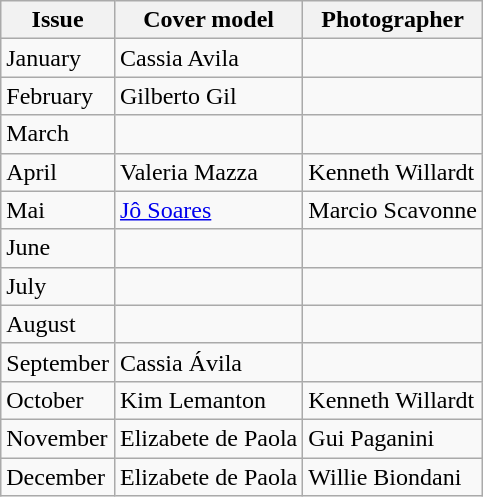<table class="wikitable">
<tr>
<th>Issue</th>
<th>Cover model</th>
<th>Photographer</th>
</tr>
<tr>
<td>January</td>
<td>Cassia Avila</td>
<td></td>
</tr>
<tr>
<td>February</td>
<td>Gilberto Gil</td>
<td></td>
</tr>
<tr>
<td>March</td>
<td></td>
<td></td>
</tr>
<tr>
<td>April</td>
<td>Valeria Mazza</td>
<td>Kenneth Willardt</td>
</tr>
<tr>
<td>Mai</td>
<td><a href='#'>Jô Soares</a></td>
<td>Marcio Scavonne</td>
</tr>
<tr>
<td>June</td>
<td></td>
<td></td>
</tr>
<tr>
<td>July</td>
<td></td>
<td></td>
</tr>
<tr>
<td>August</td>
<td></td>
<td></td>
</tr>
<tr>
<td>September</td>
<td>Cassia Ávila</td>
<td></td>
</tr>
<tr>
<td>October</td>
<td>Kim Lemanton</td>
<td>Kenneth Willardt</td>
</tr>
<tr>
<td>November</td>
<td>Elizabete de Paola</td>
<td>Gui Paganini</td>
</tr>
<tr>
<td>December</td>
<td>Elizabete de Paola</td>
<td>Willie Biondani</td>
</tr>
</table>
